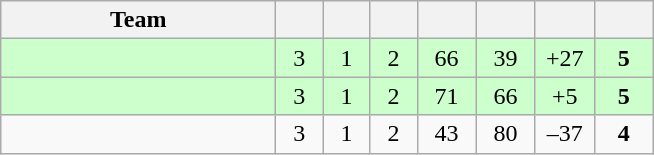<table class="wikitable" style="text-align:center;">
<tr>
<th style="width:11.0em;">Team</th>
<th style="width:1.5em;"></th>
<th style="width:1.5em;"></th>
<th style="width:1.5em;"></th>
<th style="width:2.0em;"></th>
<th style="width:2.0em;"></th>
<th style="width:2.0em;"></th>
<th style="width:2.0em;"></th>
</tr>
<tr bgcolor=#cfc>
<td align="left"></td>
<td>3</td>
<td>1</td>
<td>2</td>
<td>66</td>
<td>39</td>
<td>+27</td>
<td><strong>5</strong></td>
</tr>
<tr bgcolor=#cfc>
<td align="left"></td>
<td>3</td>
<td>1</td>
<td>2</td>
<td>71</td>
<td>66</td>
<td>+5</td>
<td><strong>5</strong></td>
</tr>
<tr>
<td align="left"></td>
<td>3</td>
<td>1</td>
<td>2</td>
<td>43</td>
<td>80</td>
<td>–37</td>
<td><strong>4</strong></td>
</tr>
</table>
